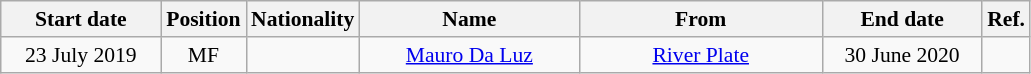<table class="wikitable" style="text-align:center; font-size:90%; ">
<tr>
<th style="background:#; color:#; width:100px;">Start date</th>
<th style="background:#; color:#; width:50px;">Position</th>
<th style="background:#; color:#; width:50px;">Nationality</th>
<th style="background:#; color:#; width:140px;">Name</th>
<th style="background:#; color:#; width:155px;">From</th>
<th style="background:#; color:#; width:100px;">End date</th>
<th style="background:#; color:#; width:25px;">Ref.</th>
</tr>
<tr>
<td>23 July 2019</td>
<td>MF</td>
<td></td>
<td><a href='#'>Mauro Da Luz</a></td>
<td> <a href='#'>River Plate</a></td>
<td>30 June 2020</td>
<td></td>
</tr>
</table>
